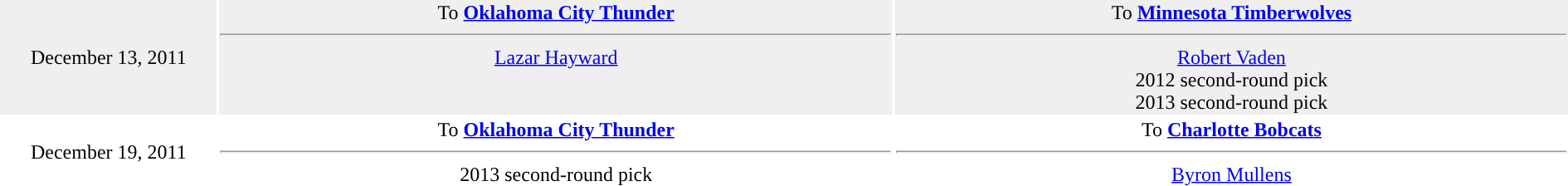<table style="text-align: center">
<tr style="background:#eeee">
<td style="width:10%">December 13, 2011</td>
<td style="width:31%; vertical-align:top;">To <strong><a href='#'>Oklahoma City Thunder</a></strong><hr><a href='#'>Lazar Hayward</a></td>
<td style="width:31%; vertical-align:top;">To <strong><a href='#'>Minnesota Timberwolves</a></strong><hr><a href='#'>Robert Vaden</a><br>2012 second-round pick<br>2013 second-round pick</td>
</tr>
<tr>
<td style="width:10%">December 19, 2011</td>
<td style="width:31%; vertical-align:top;">To <strong><a href='#'>Oklahoma City Thunder</a></strong><hr>2013 second-round pick</td>
<td style="width:31%; vertical-align:top;">To <strong><a href='#'>Charlotte Bobcats</a></strong><hr><a href='#'>Byron Mullens</a></td>
</tr>
</table>
